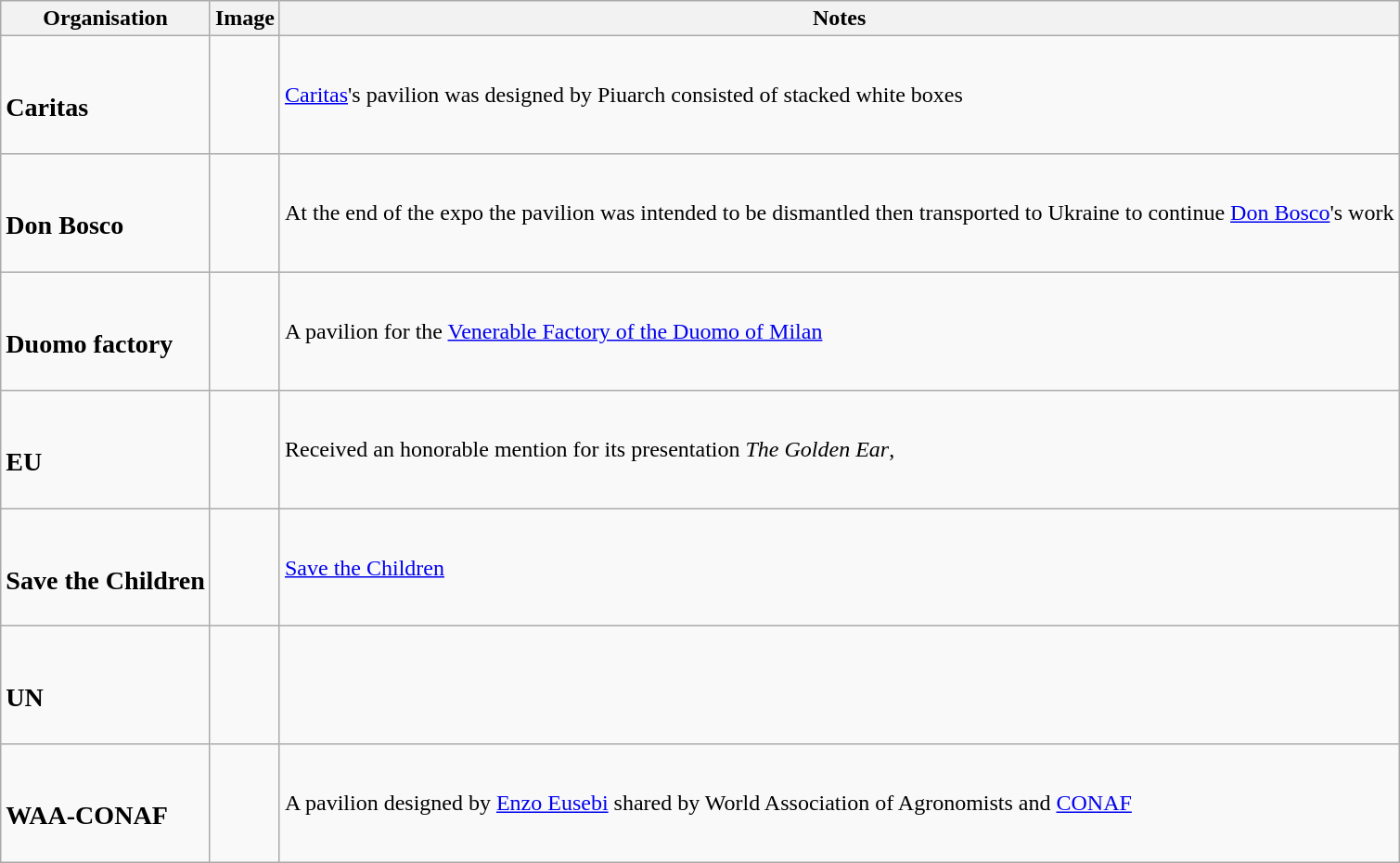<table class="wikitable sortable">
<tr>
<th>Organisation</th>
<th>Image</th>
<th>Notes</th>
</tr>
<tr>
<td><br><h3>Caritas</h3></td>
<td></td>
<td><a href='#'>Caritas</a>'s pavilion was designed by Piuarch consisted of stacked white boxes</td>
</tr>
<tr>
<td><br><h3>Don Bosco</h3></td>
<td></td>
<td>At the end of the expo the pavilion was intended to be dismantled then transported to Ukraine to continue <a href='#'>Don Bosco</a>'s work</td>
</tr>
<tr>
<td><br><h3>Duomo factory</h3></td>
<td></td>
<td>A pavilion for the <a href='#'>Venerable Factory of the Duomo of Milan</a></td>
</tr>
<tr>
<td><br><h3>EU</h3></td>
<td></td>
<td>Received an honorable mention for its presentation <em>The Golden Ear</em>,</td>
</tr>
<tr>
<td><br><h3>Save the Children</h3></td>
<td></td>
<td><a href='#'>Save the Children</a></td>
</tr>
<tr>
<td><br><h3>UN</h3></td>
<td></td>
<td></td>
</tr>
<tr>
<td><br><h3>WAA-CONAF</h3></td>
<td></td>
<td>A pavilion designed by <a href='#'>Enzo Eusebi</a> shared by World Association of Agronomists and <a href='#'>CONAF</a></td>
</tr>
</table>
